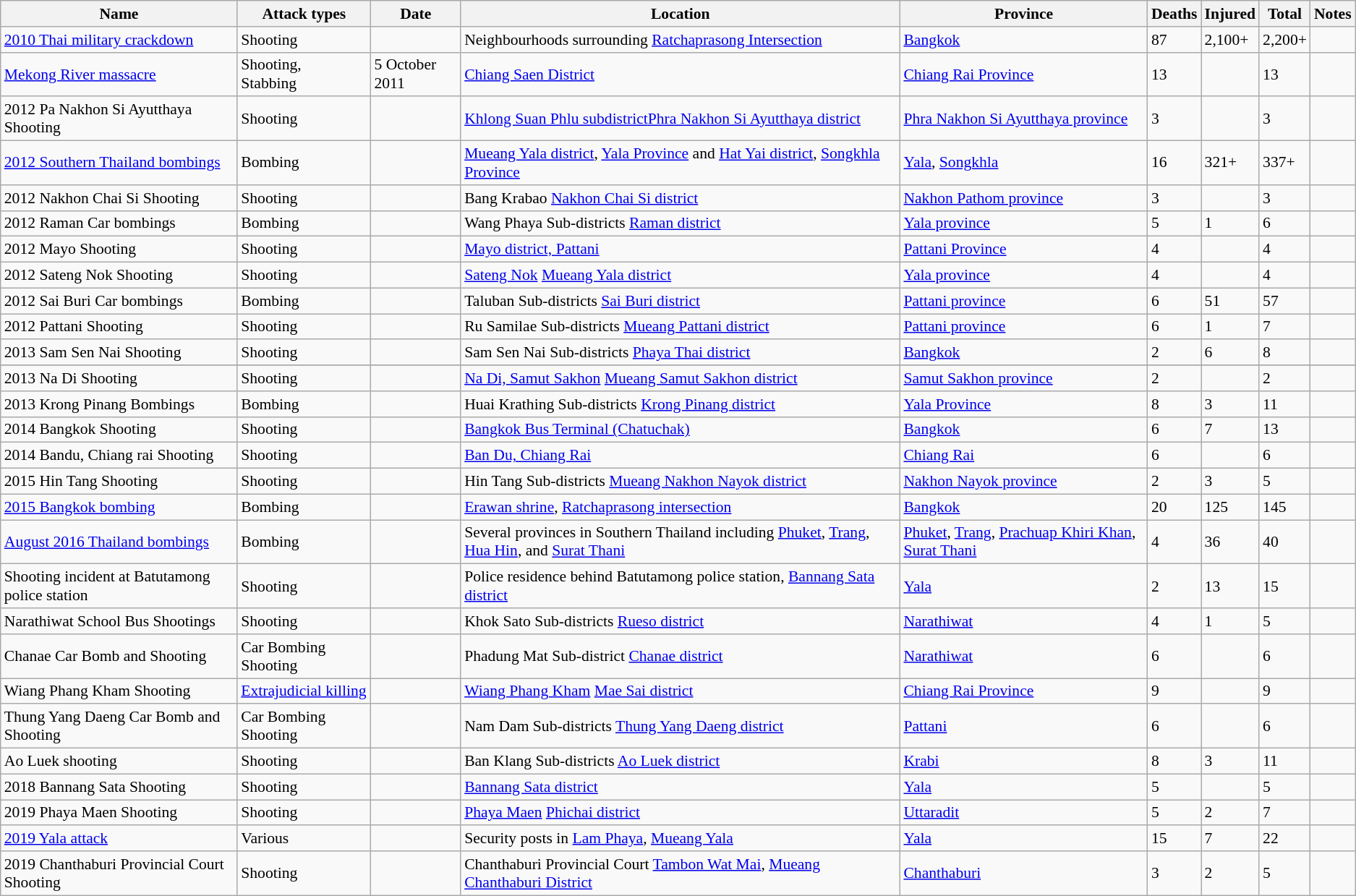<table class="sortable wikitable" style="font-size:90%;">
<tr>
<th>Name</th>
<th>Attack types</th>
<th>Date</th>
<th>Location</th>
<th>Province</th>
<th>Deaths</th>
<th>Injured</th>
<th>Total</th>
<th class="unsortable">Notes</th>
</tr>
<tr>
<td><a href='#'>2010 Thai military crackdown</a></td>
<td>Shooting</td>
<td></td>
<td>Neighbourhoods surrounding <a href='#'>Ratchaprasong Intersection</a></td>
<td><a href='#'>Bangkok</a></td>
<td>87</td>
<td>2,100+</td>
<td>2,200+</td>
<td></td>
</tr>
<tr>
<td><a href='#'>Mekong River massacre</a></td>
<td>Shooting,<br>Stabbing</td>
<td>5 October 2011</td>
<td><a href='#'>Chiang Saen District</a></td>
<td><a href='#'>Chiang Rai Province</a></td>
<td>13</td>
<td></td>
<td>13</td>
<td></td>
</tr>
<tr>
<td>2012 Pa Nakhon Si Ayutthaya Shooting</td>
<td>Shooting</td>
<td></td>
<td><a href='#'>Khlong Suan Phlu subdistrict</a><a href='#'>Phra Nakhon Si Ayutthaya district</a></td>
<td><a href='#'>Phra Nakhon Si Ayutthaya province</a></td>
<td>3</td>
<td></td>
<td>3</td>
<td></td>
</tr>
<tr>
<td><a href='#'>2012 Southern Thailand bombings</a></td>
<td>Bombing</td>
<td></td>
<td><a href='#'>Mueang Yala district</a>, <a href='#'>Yala Province</a> and <a href='#'>Hat Yai district</a>, <a href='#'>Songkhla Province</a></td>
<td><a href='#'>Yala</a>, <a href='#'>Songkhla</a></td>
<td>16</td>
<td>321+</td>
<td>337+</td>
<td></td>
</tr>
<tr>
<td>2012 Nakhon Chai Si Shooting</td>
<td>Shooting</td>
<td></td>
<td>Bang Krabao <a href='#'>Nakhon Chai Si district</a></td>
<td><a href='#'>Nakhon Pathom province</a></td>
<td>3</td>
<td></td>
<td>3</td>
<td></td>
</tr>
<tr>
<td>2012 Raman Car bombings</td>
<td>Bombing</td>
<td></td>
<td>Wang Phaya Sub-districts <a href='#'>Raman district</a></td>
<td><a href='#'>Yala province</a></td>
<td>5</td>
<td>1</td>
<td>6</td>
<td></td>
</tr>
<tr>
<td>2012 Mayo Shooting</td>
<td>Shooting</td>
<td></td>
<td><a href='#'>Mayo district, Pattani</a></td>
<td><a href='#'>Pattani Province</a></td>
<td>4</td>
<td></td>
<td>4</td>
<td></td>
</tr>
<tr>
<td>2012 Sateng Nok Shooting</td>
<td>Shooting</td>
<td></td>
<td><a href='#'>Sateng Nok</a> <a href='#'>Mueang Yala district</a></td>
<td><a href='#'>Yala province</a></td>
<td>4</td>
<td></td>
<td>4</td>
<td></td>
</tr>
<tr>
<td>2012 Sai Buri Car bombings</td>
<td>Bombing</td>
<td></td>
<td>Taluban Sub-districts  <a href='#'>Sai Buri district</a></td>
<td><a href='#'>Pattani province</a></td>
<td>6</td>
<td>51</td>
<td>57</td>
<td></td>
</tr>
<tr>
<td>2012 Pattani Shooting</td>
<td>Shooting</td>
<td></td>
<td>Ru Samilae Sub-districts <a href='#'>Mueang Pattani district</a></td>
<td><a href='#'>Pattani province</a></td>
<td>6</td>
<td>1</td>
<td>7</td>
<td></td>
</tr>
<tr>
<td>2013 Sam Sen Nai Shooting</td>
<td>Shooting</td>
<td></td>
<td>Sam Sen Nai Sub-districts <a href='#'>Phaya Thai district</a></td>
<td><a href='#'>Bangkok</a></td>
<td>2</td>
<td>6</td>
<td>8</td>
<td></td>
</tr>
<tr>
</tr>
<tr>
<td>2013 Na Di Shooting</td>
<td>Shooting</td>
<td></td>
<td><a href='#'>Na Di, Samut Sakhon</a> <a href='#'>Mueang Samut Sakhon district</a></td>
<td><a href='#'>Samut Sakhon province</a></td>
<td>2</td>
<td></td>
<td>2</td>
<td></td>
</tr>
<tr>
<td>2013 Krong Pinang Bombings</td>
<td>Bombing</td>
<td></td>
<td>Huai Krathing Sub-districts <a href='#'>Krong Pinang district</a></td>
<td><a href='#'>Yala Province</a></td>
<td>8</td>
<td>3</td>
<td>11</td>
<td></td>
</tr>
<tr>
<td>2014 Bangkok Shooting</td>
<td>Shooting</td>
<td></td>
<td><a href='#'>Bangkok Bus Terminal (Chatuchak)</a></td>
<td><a href='#'>Bangkok</a></td>
<td>6</td>
<td>7</td>
<td>13</td>
<td></td>
</tr>
<tr>
<td>2014 Bandu, Chiang rai Shooting</td>
<td>Shooting</td>
<td></td>
<td><a href='#'>Ban Du, Chiang Rai</a></td>
<td><a href='#'>Chiang Rai</a></td>
<td>6</td>
<td></td>
<td>6</td>
<td></td>
</tr>
<tr>
<td>2015 Hin Tang Shooting</td>
<td>Shooting</td>
<td></td>
<td>Hin Tang Sub-districts <a href='#'>Mueang Nakhon Nayok district</a></td>
<td><a href='#'>Nakhon Nayok province</a></td>
<td>2</td>
<td>3</td>
<td>5</td>
<td></td>
</tr>
<tr>
<td><a href='#'>2015 Bangkok bombing</a></td>
<td>Bombing</td>
<td></td>
<td><a href='#'>Erawan shrine</a>, <a href='#'>Ratchaprasong intersection</a></td>
<td><a href='#'>Bangkok</a></td>
<td>20</td>
<td>125</td>
<td>145</td>
<td></td>
</tr>
<tr>
<td><a href='#'>August 2016 Thailand bombings</a></td>
<td>Bombing</td>
<td></td>
<td>Several provinces in Southern Thailand including <a href='#'>Phuket</a>, <a href='#'>Trang</a>, <a href='#'>Hua Hin</a>, and <a href='#'>Surat Thani</a></td>
<td><a href='#'>Phuket</a>, <a href='#'>Trang</a>, <a href='#'>Prachuap Khiri Khan</a>, <a href='#'>Surat Thani</a></td>
<td>4</td>
<td>36</td>
<td>40</td>
<td></td>
</tr>
<tr>
<td>Shooting incident at Batutamong police station</td>
<td>Shooting</td>
<td></td>
<td>Police residence behind Batutamong police station, <a href='#'>Bannang Sata district</a></td>
<td><a href='#'>Yala</a></td>
<td>2</td>
<td>13</td>
<td>15</td>
<td></td>
</tr>
<tr>
<td>Narathiwat School Bus Shootings</td>
<td>Shooting</td>
<td></td>
<td>Khok Sato Sub-districts <a href='#'>Rueso district</a></td>
<td><a href='#'>Narathiwat</a></td>
<td>4</td>
<td>1</td>
<td>5</td>
<td></td>
</tr>
<tr>
<td>Chanae Car Bomb and Shooting</td>
<td>Car Bombing Shooting</td>
<td></td>
<td>Phadung Mat Sub-district <a href='#'>Chanae district</a></td>
<td><a href='#'>Narathiwat</a></td>
<td>6</td>
<td></td>
<td>6</td>
<td></td>
</tr>
<tr>
<td>Wiang Phang Kham Shooting</td>
<td><a href='#'>Extrajudicial killing</a></td>
<td></td>
<td><a href='#'>Wiang Phang Kham</a> <a href='#'>Mae Sai district</a></td>
<td><a href='#'>Chiang Rai Province</a></td>
<td>9</td>
<td></td>
<td>9</td>
<td></td>
</tr>
<tr>
<td>Thung Yang Daeng Car Bomb and Shooting</td>
<td>Car Bombing Shooting</td>
<td></td>
<td>Nam Dam Sub-districts <a href='#'>Thung Yang Daeng district</a></td>
<td><a href='#'>Pattani</a></td>
<td>6</td>
<td></td>
<td>6</td>
<td></td>
</tr>
<tr>
<td>Ao Luek shooting</td>
<td>Shooting</td>
<td></td>
<td>Ban Klang Sub-districts <a href='#'>Ao Luek district</a></td>
<td><a href='#'>Krabi</a></td>
<td>8</td>
<td>3</td>
<td>11</td>
<td></td>
</tr>
<tr>
<td>2018 Bannang Sata Shooting</td>
<td>Shooting</td>
<td></td>
<td><a href='#'>Bannang Sata district</a></td>
<td><a href='#'>Yala</a></td>
<td>5</td>
<td></td>
<td>5</td>
<td></td>
</tr>
<tr>
<td>2019 Phaya Maen Shooting</td>
<td>Shooting</td>
<td></td>
<td><a href='#'>Phaya Maen</a> <a href='#'>Phichai district</a></td>
<td><a href='#'>Uttaradit</a></td>
<td>5</td>
<td>2</td>
<td>7</td>
<td></td>
</tr>
<tr>
<td><a href='#'>2019 Yala attack</a></td>
<td>Various</td>
<td></td>
<td>Security posts in <a href='#'>Lam Phaya</a>, <a href='#'>Mueang Yala</a></td>
<td><a href='#'>Yala</a></td>
<td>15</td>
<td>7</td>
<td>22</td>
<td></td>
</tr>
<tr>
<td>2019 Chanthaburi Provincial Court Shooting</td>
<td>Shooting</td>
<td></td>
<td>Chanthaburi Provincial Court <a href='#'>Tambon Wat Mai</a>, <a href='#'>Mueang Chanthaburi District</a></td>
<td><a href='#'>Chanthaburi</a></td>
<td>3</td>
<td>2</td>
<td>5</td>
<td></td>
</tr>
</table>
